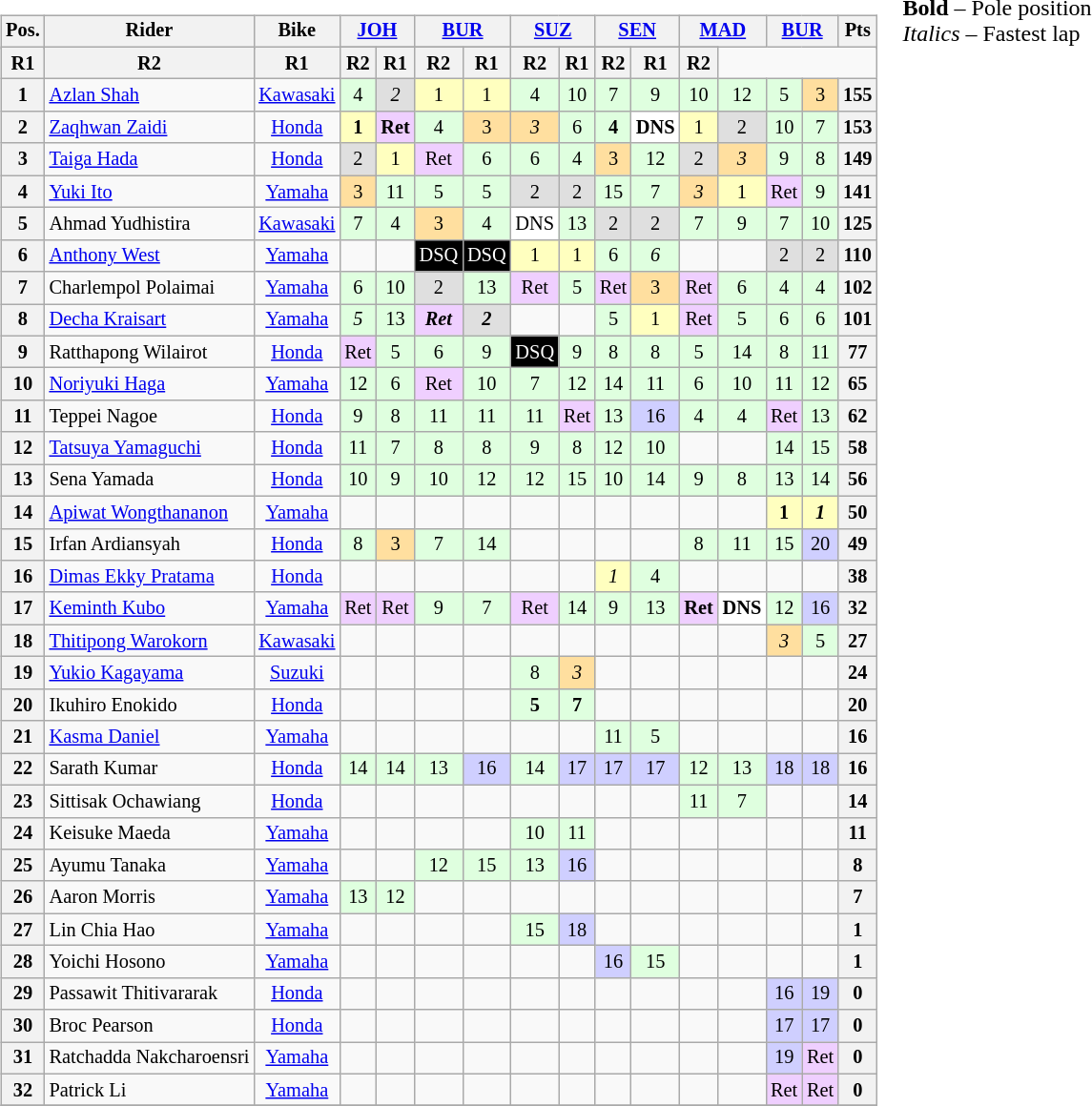<table>
<tr>
<td><br><table class="wikitable" style="font-size:85%; text-align:center;">
<tr>
<th rowspan="2">Pos.</th>
<th rowspan="2">Rider</th>
<th rowspan="2">Bike</th>
<th colspan="2"><a href='#'>JOH</a><br></th>
<th colspan="2"><a href='#'>BUR</a><br></th>
<th colspan="2"><a href='#'>SUZ</a><br></th>
<th colspan="2"><a href='#'>SEN</a><br></th>
<th colspan="2"><a href='#'>MAD</a><br></th>
<th colspan="2"><a href='#'>BUR</a><br></th>
<th rowspan="2">Pts</th>
</tr>
<tr>
</tr>
<tr>
<th>R1</th>
<th>R2</th>
<th>R1</th>
<th>R2</th>
<th>R1</th>
<th>R2</th>
<th>R1</th>
<th>R2</th>
<th>R1</th>
<th>R2</th>
<th>R1</th>
<th>R2</th>
</tr>
<tr>
<th>1</th>
<td align=left> <a href='#'>Azlan Shah</a></td>
<td><a href='#'>Kawasaki</a></td>
<td style="background:#dfffdf;">4</td>
<td style="background:#dfdfdf;"><em>2</em></td>
<td style="background:#ffffbf;">1</td>
<td style="background:#ffffbf;">1</td>
<td style="background:#dfffdf;">4</td>
<td style="background:#dfffdf;">10</td>
<td style="background:#dfffdf;">7</td>
<td style="background:#dfffdf;">9</td>
<td style="background:#dfffdf;">10</td>
<td style="background:#dfffdf;">12</td>
<td style="background:#dfffdf;">5</td>
<td style="background:#ffdf9f;">3</td>
<th>155</th>
</tr>
<tr>
<th>2</th>
<td align=left> <a href='#'>Zaqhwan Zaidi</a></td>
<td><a href='#'>Honda</a></td>
<td style="background:#ffffbf;"><strong>1</strong></td>
<td style="background:#efcfff;"><strong>Ret</strong></td>
<td style="background:#dfffdf;">4</td>
<td style="background:#ffdf9f;">3</td>
<td style="background:#ffdf9f;"><em>3</em></td>
<td style="background:#dfffdf;">6</td>
<td style="background:#dfffdf;"><strong>4</strong></td>
<td style="background:#ffffff;"><strong>DNS</strong></td>
<td style="background:#ffffbf;">1</td>
<td style="background:#dfdfdf;">2</td>
<td style="background:#dfffdf;">10</td>
<td style="background:#dfffdf;">7</td>
<th>153</th>
</tr>
<tr>
<th>3</th>
<td align=left> <a href='#'>Taiga Hada</a></td>
<td><a href='#'>Honda</a></td>
<td style="background:#dfdfdf;">2</td>
<td style="background:#ffffbf;">1</td>
<td style="background:#efcfff;">Ret</td>
<td style="background:#dfffdf;">6</td>
<td style="background:#dfffdf;">6</td>
<td style="background:#dfffdf;">4</td>
<td style="background:#ffdf9f;">3</td>
<td style="background:#dfffdf;">12</td>
<td style="background:#dfdfdf;">2</td>
<td style="background:#ffdf9f;"><em>3</em></td>
<td style="background:#dfffdf;">9</td>
<td style="background:#dfffdf;">8</td>
<th>149</th>
</tr>
<tr>
<th>4</th>
<td align=left> <a href='#'>Yuki Ito</a></td>
<td><a href='#'>Yamaha</a></td>
<td style="background:#ffdf9f;">3</td>
<td style="background:#dfffdf;">11</td>
<td style="background:#dfffdf;">5</td>
<td style="background:#dfffdf;">5</td>
<td style="background:#dfdfdf;">2</td>
<td style="background:#dfdfdf;">2</td>
<td style="background:#dfffdf;">15</td>
<td style="background:#dfffdf;">7</td>
<td style="background:#ffdf9f;"><em>3</em></td>
<td style="background:#ffffbf;">1</td>
<td style="background:#efcfff;">Ret</td>
<td style="background:#dfffdf;">9</td>
<th>141</th>
</tr>
<tr>
<th>5</th>
<td align=left> Ahmad Yudhistira</td>
<td><a href='#'>Kawasaki</a></td>
<td style="background:#dfffdf;">7</td>
<td style="background:#dfffdf;">4</td>
<td style="background:#ffdf9f;">3</td>
<td style="background:#dfffdf;">4</td>
<td style="background:#ffffff;">DNS</td>
<td style="background:#dfffdf;">13</td>
<td style="background:#dfdfdf;">2</td>
<td style="background:#dfdfdf;">2</td>
<td style="background:#dfffdf;">7</td>
<td style="background:#dfffdf;">9</td>
<td style="background:#dfffdf;">7</td>
<td style="background:#dfffdf;">10</td>
<th>125</th>
</tr>
<tr>
<th>6</th>
<td align=left> <a href='#'>Anthony West</a></td>
<td><a href='#'>Yamaha</a></td>
<td></td>
<td></td>
<td style="background:black; color:white;">DSQ</td>
<td style="background:black; color:white;">DSQ</td>
<td style="background:#ffffbf;">1</td>
<td style="background:#ffffbf;">1</td>
<td style="background:#dfffdf;">6</td>
<td style="background:#dfffdf;"><em>6</em></td>
<td></td>
<td></td>
<td style="background:#dfdfdf;">2</td>
<td style="background:#dfdfdf;">2</td>
<th>110</th>
</tr>
<tr>
<th>7</th>
<td align=left> Charlempol Polaimai</td>
<td><a href='#'>Yamaha</a></td>
<td style="background:#dfffdf;">6</td>
<td style="background:#dfffdf;">10</td>
<td style="background:#dfdfdf;">2</td>
<td style="background:#dfffdf;">13</td>
<td style="background:#efcfff;">Ret</td>
<td style="background:#dfffdf;">5</td>
<td style="background:#efcfff;">Ret</td>
<td style="background:#ffdf9f;">3</td>
<td style="background:#efcfff;">Ret</td>
<td style="background:#dfffdf;">6</td>
<td style="background:#dfffdf;">4</td>
<td style="background:#dfffdf;">4</td>
<th>102</th>
</tr>
<tr>
<th>8</th>
<td align=left> <a href='#'>Decha Kraisart</a></td>
<td><a href='#'>Yamaha</a></td>
<td style="background:#dfffdf;"><em>5</em></td>
<td style="background:#dfffdf;">13</td>
<td style="background:#efcfff;"><strong><em>Ret</em></strong></td>
<td style="background:#dfdfdf;"><strong><em>2</em></strong></td>
<td></td>
<td></td>
<td style="background:#dfffdf;">5</td>
<td style="background:#ffffbf;">1</td>
<td style="background:#efcfff;">Ret</td>
<td style="background:#dfffdf;">5</td>
<td style="background:#dfffdf;">6</td>
<td style="background:#dfffdf;">6</td>
<th>101</th>
</tr>
<tr>
<th>9</th>
<td align=left> Ratthapong Wilairot</td>
<td><a href='#'>Honda</a></td>
<td style="background:#efcfff;">Ret</td>
<td style="background:#dfffdf;">5</td>
<td style="background:#dfffdf;">6</td>
<td style="background:#dfffdf;">9</td>
<td style="background:black; color:white;">DSQ</td>
<td style="background:#dfffdf;">9</td>
<td style="background:#dfffdf;">8</td>
<td style="background:#dfffdf;">8</td>
<td style="background:#dfffdf;">5</td>
<td style="background:#dfffdf;">14</td>
<td style="background:#dfffdf;">8</td>
<td style="background:#dfffdf;">11</td>
<th>77</th>
</tr>
<tr>
<th>10</th>
<td align=left> <a href='#'>Noriyuki Haga</a></td>
<td><a href='#'>Yamaha</a></td>
<td style="background:#dfffdf;">12</td>
<td style="background:#dfffdf;">6</td>
<td style="background:#efcfff;">Ret</td>
<td style="background:#dfffdf;">10</td>
<td style="background:#dfffdf;">7</td>
<td style="background:#dfffdf;">12</td>
<td style="background:#dfffdf;">14</td>
<td style="background:#dfffdf;">11</td>
<td style="background:#dfffdf;">6</td>
<td style="background:#dfffdf;">10</td>
<td style="background:#dfffdf;">11</td>
<td style="background:#dfffdf;">12</td>
<th>65</th>
</tr>
<tr>
<th>11</th>
<td align=left> Teppei Nagoe</td>
<td><a href='#'>Honda</a></td>
<td style="background:#dfffdf;">9</td>
<td style="background:#dfffdf;">8</td>
<td style="background:#dfffdf;">11</td>
<td style="background:#dfffdf;">11</td>
<td style="background:#dfffdf;">11</td>
<td style="background:#efcfff;">Ret</td>
<td style="background:#dfffdf;">13</td>
<td style="background:#cfcfff;">16</td>
<td style="background:#dfffdf;">4</td>
<td style="background:#dfffdf;">4</td>
<td style="background:#efcfff;">Ret</td>
<td style="background:#dfffdf;">13</td>
<th>62</th>
</tr>
<tr>
<th>12</th>
<td align=left> <a href='#'>Tatsuya Yamaguchi</a></td>
<td><a href='#'>Honda</a></td>
<td style="background:#dfffdf;">11</td>
<td style="background:#dfffdf;">7</td>
<td style="background:#dfffdf;">8</td>
<td style="background:#dfffdf;">8</td>
<td style="background:#dfffdf;">9</td>
<td style="background:#dfffdf;">8</td>
<td style="background:#dfffdf;">12</td>
<td style="background:#dfffdf;">10</td>
<td></td>
<td></td>
<td style="background:#dfffdf;">14</td>
<td style="background:#dfffdf;">15</td>
<th>58</th>
</tr>
<tr>
<th>13</th>
<td align=left> Sena Yamada</td>
<td><a href='#'>Honda</a></td>
<td style="background:#dfffdf;">10</td>
<td style="background:#dfffdf;">9</td>
<td style="background:#dfffdf;">10</td>
<td style="background:#dfffdf;">12</td>
<td style="background:#dfffdf;">12</td>
<td style="background:#dfffdf;">15</td>
<td style="background:#dfffdf;">10</td>
<td style="background:#dfffdf;">14</td>
<td style="background:#dfffdf;">9</td>
<td style="background:#dfffdf;">8</td>
<td style="background:#dfffdf;">13</td>
<td style="background:#dfffdf;">14</td>
<th>56</th>
</tr>
<tr>
<th>14</th>
<td align=left> <a href='#'>Apiwat Wongthananon</a></td>
<td><a href='#'>Yamaha</a></td>
<td></td>
<td></td>
<td></td>
<td></td>
<td></td>
<td></td>
<td></td>
<td></td>
<td></td>
<td></td>
<td style="background:#ffffbf;"><strong>1</strong></td>
<td style="background:#ffffbf;"><strong><em>1</em></strong></td>
<th>50</th>
</tr>
<tr>
<th>15</th>
<td align=left> Irfan Ardiansyah</td>
<td><a href='#'>Honda</a></td>
<td style="background:#dfffdf;">8</td>
<td style="background:#ffdf9f;">3</td>
<td style="background:#dfffdf;">7</td>
<td style="background:#dfffdf;">14</td>
<td></td>
<td></td>
<td></td>
<td></td>
<td style="background:#dfffdf;">8</td>
<td style="background:#dfffdf;">11</td>
<td style="background:#dfffdf;">15</td>
<td style="background:#cfcfff;">20</td>
<th>49</th>
</tr>
<tr>
<th>16</th>
<td align=left> <a href='#'>Dimas Ekky Pratama</a></td>
<td><a href='#'>Honda</a></td>
<td></td>
<td></td>
<td></td>
<td></td>
<td></td>
<td></td>
<td style="background:#ffffbf;"><em>1</em></td>
<td style="background:#dfffdf;">4</td>
<td></td>
<td></td>
<td></td>
<td></td>
<th>38</th>
</tr>
<tr>
<th>17</th>
<td align=left> <a href='#'>Keminth Kubo</a></td>
<td><a href='#'>Yamaha</a></td>
<td style="background:#efcfff;">Ret</td>
<td style="background:#efcfff;">Ret</td>
<td style="background:#dfffdf;">9</td>
<td style="background:#dfffdf;">7</td>
<td style="background:#efcfff;">Ret</td>
<td style="background:#dfffdf;">14</td>
<td style="background:#dfffdf;">9</td>
<td style="background:#dfffdf;">13</td>
<td style="background:#efcfff;"><strong>Ret</strong></td>
<td style="background:#ffffff;"><strong>DNS</strong></td>
<td style="background:#dfffdf;">12</td>
<td style="background:#cfcfff;">16</td>
<th>32</th>
</tr>
<tr>
<th>18</th>
<td align=left> <a href='#'>Thitipong Warokorn</a></td>
<td><a href='#'>Kawasaki</a></td>
<td></td>
<td></td>
<td></td>
<td></td>
<td></td>
<td></td>
<td></td>
<td></td>
<td></td>
<td></td>
<td style="background:#ffdf9f;"><em>3</em></td>
<td style="background:#dfffdf;">5</td>
<th>27</th>
</tr>
<tr>
<th>19</th>
<td align=left> <a href='#'>Yukio Kagayama</a></td>
<td><a href='#'>Suzuki</a></td>
<td></td>
<td></td>
<td></td>
<td></td>
<td style="background:#dfffdf;">8</td>
<td style="background:#ffdf9f;"><em>3</em></td>
<td></td>
<td></td>
<td></td>
<td></td>
<td></td>
<td></td>
<th>24</th>
</tr>
<tr>
<th>20</th>
<td align=left> Ikuhiro Enokido</td>
<td><a href='#'>Honda</a></td>
<td></td>
<td></td>
<td></td>
<td></td>
<td style="background:#dfffdf;"><strong>5</strong></td>
<td style="background:#dfffdf;"><strong>7</strong></td>
<td></td>
<td></td>
<td></td>
<td></td>
<td></td>
<td></td>
<th>20</th>
</tr>
<tr>
<th>21</th>
<td align=left> <a href='#'>Kasma Daniel</a></td>
<td><a href='#'>Yamaha</a></td>
<td></td>
<td></td>
<td></td>
<td></td>
<td></td>
<td></td>
<td style="background:#dfffdf;">11</td>
<td style="background:#dfffdf;">5</td>
<td></td>
<td></td>
<td></td>
<td></td>
<th>16</th>
</tr>
<tr>
<th>22</th>
<td align=left> Sarath Kumar</td>
<td><a href='#'>Honda</a></td>
<td style="background:#dfffdf;">14</td>
<td style="background:#dfffdf;">14</td>
<td style="background:#dfffdf;">13</td>
<td style="background:#cfcfff;">16</td>
<td style="background:#dfffdf;">14</td>
<td style="background:#cfcfff;">17</td>
<td style="background:#cfcfff;">17</td>
<td style="background:#cfcfff;">17</td>
<td style="background:#dfffdf;">12</td>
<td style="background:#dfffdf;">13</td>
<td style="background:#cfcfff;">18</td>
<td style="background:#cfcfff;">18</td>
<th>16</th>
</tr>
<tr>
<th>23</th>
<td align=left> Sittisak Ochawiang</td>
<td><a href='#'>Honda</a></td>
<td></td>
<td></td>
<td></td>
<td></td>
<td></td>
<td></td>
<td></td>
<td></td>
<td style="background:#dfffdf;">11</td>
<td style="background:#dfffdf;">7</td>
<td></td>
<td></td>
<th>14</th>
</tr>
<tr>
<th>24</th>
<td align=left> Keisuke Maeda</td>
<td><a href='#'>Yamaha</a></td>
<td></td>
<td></td>
<td></td>
<td></td>
<td style="background:#dfffdf;">10</td>
<td style="background:#dfffdf;">11</td>
<td></td>
<td></td>
<td></td>
<td></td>
<td></td>
<td></td>
<th>11</th>
</tr>
<tr>
<th>25</th>
<td align=left> Ayumu Tanaka</td>
<td><a href='#'>Yamaha</a></td>
<td></td>
<td></td>
<td style="background:#dfffdf;">12</td>
<td style="background:#dfffdf;">15</td>
<td style="background:#dfffdf;">13</td>
<td style="background:#cfcfff;">16</td>
<td></td>
<td></td>
<td></td>
<td></td>
<td></td>
<td></td>
<th>8</th>
</tr>
<tr>
<th>26</th>
<td align=left> Aaron Morris</td>
<td><a href='#'>Yamaha</a></td>
<td style="background:#dfffdf;">13</td>
<td style="background:#dfffdf;">12</td>
<td></td>
<td></td>
<td></td>
<td></td>
<td></td>
<td></td>
<td></td>
<td></td>
<td></td>
<td></td>
<th>7</th>
</tr>
<tr>
<th>27</th>
<td align=left> Lin Chia Hao</td>
<td><a href='#'>Yamaha</a></td>
<td></td>
<td></td>
<td></td>
<td></td>
<td style="background:#dfffdf;">15</td>
<td style="background:#cfcfff;">18</td>
<td></td>
<td></td>
<td></td>
<td></td>
<td></td>
<td></td>
<th>1</th>
</tr>
<tr>
<th>28</th>
<td align=left> Yoichi Hosono</td>
<td><a href='#'>Yamaha</a></td>
<td></td>
<td></td>
<td></td>
<td></td>
<td></td>
<td></td>
<td style="background:#cfcfff;">16</td>
<td style="background:#dfffdf;">15</td>
<td></td>
<td></td>
<td></td>
<td></td>
<th>1</th>
</tr>
<tr>
<th>29</th>
<td align=left> Passawit Thitivararak</td>
<td><a href='#'>Honda</a></td>
<td></td>
<td></td>
<td></td>
<td></td>
<td></td>
<td></td>
<td></td>
<td></td>
<td></td>
<td></td>
<td style="background:#cfcfff;">16</td>
<td style="background:#cfcfff;">19</td>
<th>0</th>
</tr>
<tr>
<th>30</th>
<td align=left> Broc Pearson</td>
<td><a href='#'>Honda</a></td>
<td></td>
<td></td>
<td></td>
<td></td>
<td></td>
<td></td>
<td></td>
<td></td>
<td></td>
<td></td>
<td style="background:#cfcfff;">17</td>
<td style="background:#cfcfff;">17</td>
<th>0</th>
</tr>
<tr>
<th>31</th>
<td align=left> Ratchadda Nakcharoensri</td>
<td><a href='#'>Yamaha</a></td>
<td></td>
<td></td>
<td></td>
<td></td>
<td></td>
<td></td>
<td></td>
<td></td>
<td></td>
<td></td>
<td style="background:#cfcfff;">19</td>
<td style="background:#efcfff;">Ret</td>
<th>0</th>
</tr>
<tr>
<th>32</th>
<td align=left> Patrick Li</td>
<td><a href='#'>Yamaha</a></td>
<td></td>
<td></td>
<td></td>
<td></td>
<td></td>
<td></td>
<td></td>
<td></td>
<td></td>
<td></td>
<td style="background:#efcfff;">Ret</td>
<td style="background:#efcfff;">Ret</td>
<th>0</th>
</tr>
<tr>
</tr>
</table>
</td>
<td valign="top"><br>
<span><strong>Bold</strong> – Pole position<br><em>Italics</em> – Fastest lap</span></td>
</tr>
</table>
